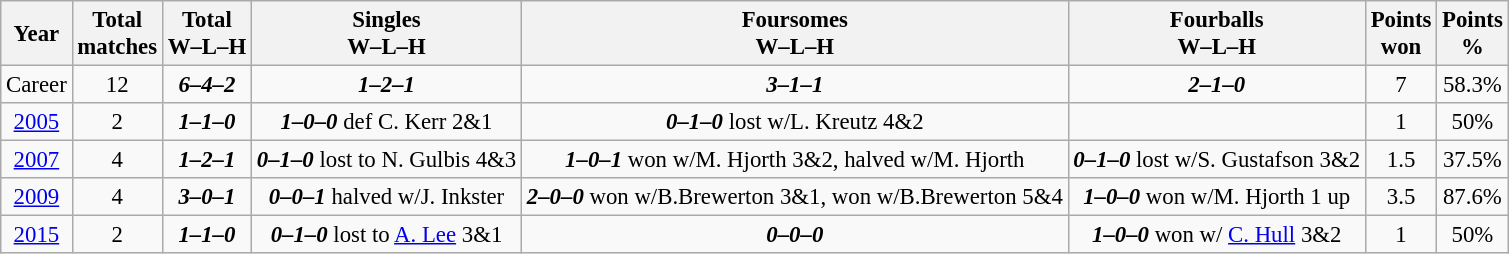<table class="wikitable" style="text-align:center; font-size: 95%;">
<tr>
<th>Year</th>
<th>Total<br>matches</th>
<th>Total<br>W–L–H</th>
<th>Singles<br>W–L–H</th>
<th>Foursomes<br>W–L–H</th>
<th>Fourballs<br>W–L–H</th>
<th>Points<br>won</th>
<th>Points<br>%</th>
</tr>
<tr>
<td>Career</td>
<td>12</td>
<td><strong><em>6–4–2</em></strong></td>
<td><strong><em>1–2–1</em></strong></td>
<td><strong><em>3–1–1</em></strong></td>
<td><strong><em>2–1–0</em></strong></td>
<td>7</td>
<td>58.3%</td>
</tr>
<tr>
<td><a href='#'>2005</a></td>
<td>2</td>
<td><strong><em>1–1–0</em></strong></td>
<td><strong><em>1–0–0</em></strong> def C. Kerr 2&1</td>
<td><strong><em>0–1–0</em></strong> lost w/L. Kreutz 4&2</td>
<td></td>
<td>1</td>
<td>50%</td>
</tr>
<tr>
<td><a href='#'>2007</a></td>
<td>4</td>
<td><strong><em>1–2–1</em></strong></td>
<td><strong><em>0–1–0</em></strong> lost to N. Gulbis 4&3</td>
<td><strong><em>1–0–1</em></strong> won w/M. Hjorth 3&2, halved w/M. Hjorth</td>
<td><strong><em>0–1–0</em></strong> lost w/S. Gustafson 3&2</td>
<td>1.5</td>
<td>37.5%</td>
</tr>
<tr>
<td><a href='#'>2009</a></td>
<td>4</td>
<td><strong><em>3–0–1</em></strong></td>
<td><strong><em>0–0–1</em></strong> halved w/J. Inkster</td>
<td><strong><em>2–0–0</em></strong> won w/B.Brewerton 3&1, won w/B.Brewerton 5&4</td>
<td><strong><em>1–0–0</em></strong> won w/M. Hjorth 1 up</td>
<td>3.5</td>
<td>87.6%</td>
</tr>
<tr>
<td><a href='#'>2015</a></td>
<td>2</td>
<td><strong><em>1–1–0</em></strong></td>
<td><strong><em>0–1–0</em></strong> lost to <a href='#'>A. Lee</a> 3&1</td>
<td><strong><em>0–0–0</em></strong></td>
<td><strong><em>1–0–0</em></strong> won w/ <a href='#'>C. Hull</a> 3&2</td>
<td>1</td>
<td>50%</td>
</tr>
</table>
